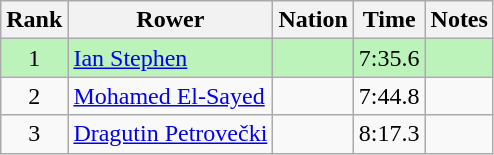<table class="wikitable sortable" style="text-align:center">
<tr>
<th>Rank</th>
<th>Rower</th>
<th>Nation</th>
<th>Time</th>
<th>Notes</th>
</tr>
<tr bgcolor=bbf3bb>
<td>1</td>
<td align=left><a href='#'>Ian Stephen</a></td>
<td align=left></td>
<td>7:35.6</td>
<td></td>
</tr>
<tr>
<td>2</td>
<td align=left><a href='#'>Mohamed El-Sayed</a></td>
<td align=left></td>
<td>7:44.8</td>
<td></td>
</tr>
<tr>
<td>3</td>
<td align=left><a href='#'>Dragutin Petrovečki</a></td>
<td align=left></td>
<td>8:17.3</td>
<td></td>
</tr>
</table>
